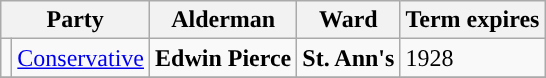<table class="wikitable">
<tr>
<th colspan="2">Party</th>
<th>Alderman</th>
<th>Ward</th>
<th>Term expires</th>
</tr>
<tr>
<td style="background-color:"></td>
<td><a href='#'>Conservative</a></td>
<td><strong>Edwin Pierce</strong></td>
<td><strong>St. Ann's</strong></td>
<td>1928</td>
</tr>
<tr>
</tr>
</table>
